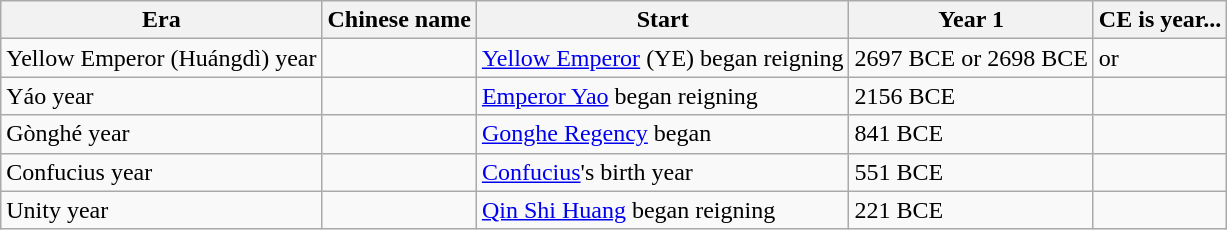<table class="wikitable">
<tr>
<th>Era</th>
<th>Chinese name</th>
<th>Start</th>
<th>Year 1</th>
<th> CE is year...</th>
</tr>
<tr>
<td>Yellow Emperor (Huángdì) year</td>
<td></td>
<td><a href='#'>Yellow Emperor</a> (YE) began reigning</td>
<td>2697 BCE or 2698 BCE</td>
<td> or </td>
</tr>
<tr>
<td>Yáo year</td>
<td></td>
<td><a href='#'>Emperor Yao</a> began reigning</td>
<td>2156 BCE</td>
<td></td>
</tr>
<tr>
<td>Gònghé year</td>
<td></td>
<td><a href='#'>Gonghe Regency</a> began</td>
<td>841 BCE</td>
<td></td>
</tr>
<tr>
<td>Confucius year</td>
<td></td>
<td><a href='#'>Confucius</a>'s birth year</td>
<td>551 BCE</td>
<td></td>
</tr>
<tr>
<td>Unity year</td>
<td></td>
<td><a href='#'>Qin Shi Huang</a> began reigning</td>
<td>221 BCE</td>
<td></td>
</tr>
</table>
